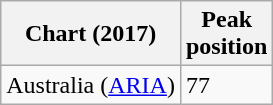<table class="wikitable sortable plainrowheaders" style="text-align:centre;">
<tr>
<th scope="col">Chart (2017)</th>
<th scope="col">Peak<br>position</th>
</tr>
<tr>
<td>Australia (<a href='#'>ARIA</a>)</td>
<td>77 </td>
</tr>
</table>
